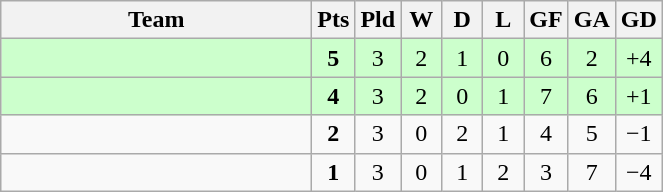<table class=wikitable style=text-align:center>
<tr>
<th width=200>Team</th>
<th width=20>Pts</th>
<th width=20>Pld</th>
<th width=20>W</th>
<th width=20>D</th>
<th width=20>L</th>
<th width=20>GF</th>
<th width=20>GA</th>
<th width=20>GD</th>
</tr>
<tr style="background:#ccffcc;">
<td align=left></td>
<td><strong>5</strong></td>
<td>3</td>
<td>2</td>
<td>1</td>
<td>0</td>
<td>6</td>
<td>2</td>
<td>+4</td>
</tr>
<tr style="background:#ccffcc;">
<td align=left></td>
<td><strong>4</strong></td>
<td>3</td>
<td>2</td>
<td>0</td>
<td>1</td>
<td>7</td>
<td>6</td>
<td>+1</td>
</tr>
<tr>
<td align=left></td>
<td><strong>2</strong></td>
<td>3</td>
<td>0</td>
<td>2</td>
<td>1</td>
<td>4</td>
<td>5</td>
<td>−1</td>
</tr>
<tr>
<td align=left></td>
<td><strong>1</strong></td>
<td>3</td>
<td>0</td>
<td>1</td>
<td>2</td>
<td>3</td>
<td>7</td>
<td>−4</td>
</tr>
</table>
